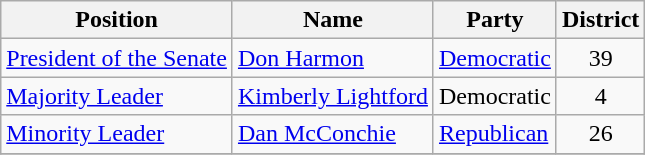<table class="wikitable">
<tr>
<th>Position</th>
<th>Name</th>
<th>Party</th>
<th>District</th>
</tr>
<tr>
<td><a href='#'>President of the Senate</a></td>
<td><a href='#'>Don Harmon</a></td>
<td><a href='#'>Democratic</a></td>
<td style="text-align:center;">39</td>
</tr>
<tr>
<td><a href='#'>Majority Leader</a></td>
<td><a href='#'>Kimberly Lightford</a></td>
<td>Democratic</td>
<td style="text-align:center;">4</td>
</tr>
<tr>
<td><a href='#'>Minority Leader</a></td>
<td><a href='#'>Dan McConchie</a></td>
<td><a href='#'>Republican</a></td>
<td style="text-align:center;">26</td>
</tr>
<tr>
</tr>
</table>
